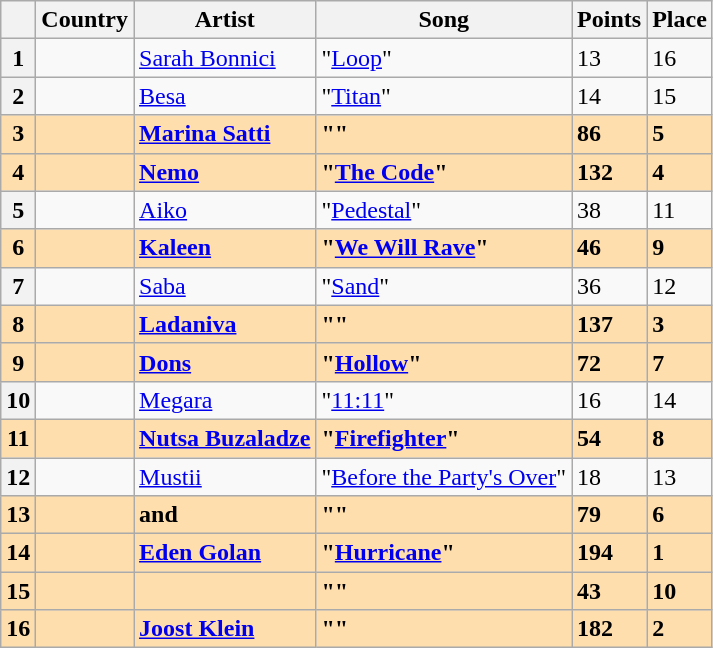<table class="sortable wikitable plainrowheaders">
<tr>
<th scope="col"></th>
<th scope="col">Country</th>
<th scope="col">Artist</th>
<th scope="col">Song</th>
<th scope="col">Points</th>
<th scope="col">Place</th>
</tr>
<tr>
<th scope="row" style="text-align:center;">1</th>
<td></td>
<td><a href='#'>Sarah Bonnici</a></td>
<td>"<a href='#'>Loop</a>"</td>
<td>13</td>
<td>16</td>
</tr>
<tr>
<th scope="row" style="text-align:center;">2</th>
<td></td>
<td><a href='#'>Besa</a></td>
<td>"<a href='#'>Titan</a>"</td>
<td>14</td>
<td>15</td>
</tr>
<tr style="font-weight: bold; background: navajowhite;">
<th scope="row" style="text-align: center; font-weight: bold; background: navajowhite;">3</th>
<td></td>
<td><a href='#'>Marina Satti</a></td>
<td>""</td>
<td>86</td>
<td>5</td>
</tr>
<tr style="font-weight: bold; background: navajowhite;">
<th scope="row" style="text-align: center; font-weight: bold; background: navajowhite;">4</th>
<td></td>
<td><a href='#'>Nemo</a></td>
<td>"<a href='#'>The Code</a>"</td>
<td>132</td>
<td>4</td>
</tr>
<tr>
<th scope="row" style="text-align:center;">5</th>
<td></td>
<td><a href='#'>Aiko</a></td>
<td>"<a href='#'>Pedestal</a>"</td>
<td>38</td>
<td>11</td>
</tr>
<tr style="font-weight: bold; background: navajowhite;">
<th scope="row" style="text-align: center; font-weight: bold; background: navajowhite;">6</th>
<td></td>
<td><a href='#'>Kaleen</a></td>
<td>"<a href='#'>We Will Rave</a>"</td>
<td>46</td>
<td>9</td>
</tr>
<tr>
<th scope="row" style="text-align:center;">7</th>
<td></td>
<td><a href='#'>Saba</a></td>
<td>"<a href='#'>Sand</a>"</td>
<td>36</td>
<td>12</td>
</tr>
<tr style="font-weight: bold; background: navajowhite;">
<th scope="row" style="text-align: center; font-weight: bold; background: navajowhite;">8</th>
<td></td>
<td><a href='#'>Ladaniva</a></td>
<td>""</td>
<td>137</td>
<td>3</td>
</tr>
<tr style="font-weight: bold; background: navajowhite;">
<th scope="row" style="text-align: center; font-weight: bold; background: navajowhite;">9</th>
<td></td>
<td><a href='#'>Dons</a></td>
<td>"<a href='#'>Hollow</a>"</td>
<td>72</td>
<td>7</td>
</tr>
<tr>
<th scope="row" style="text-align:center;">10</th>
<td></td>
<td><a href='#'>Megara</a></td>
<td>"<a href='#'>11:11</a>"</td>
<td>16</td>
<td>14</td>
</tr>
<tr style="font-weight: bold; background: navajowhite;">
<th scope="row" style="text-align: center; font-weight: bold; background: navajowhite;">11</th>
<td></td>
<td><a href='#'>Nutsa Buzaladze</a></td>
<td>"<a href='#'>Firefighter</a>"</td>
<td>54</td>
<td>8</td>
</tr>
<tr>
<th scope="row" style="text-align:center;">12</th>
<td></td>
<td><a href='#'>Mustii</a></td>
<td>"<a href='#'>Before the Party's Over</a>"</td>
<td>18</td>
<td>13</td>
</tr>
<tr style="font-weight: bold; background: navajowhite;">
<th scope="row" style="text-align: center; font-weight: bold; background: navajowhite;">13</th>
<td></td>
<td> and </td>
<td>""</td>
<td>79</td>
<td>6</td>
</tr>
<tr style="font-weight: bold; background: navajowhite;">
<th scope="row" style="text-align: center; font-weight: bold; background: navajowhite;">14</th>
<td></td>
<td><a href='#'>Eden Golan</a></td>
<td>"<a href='#'>Hurricane</a>"</td>
<td>194</td>
<td>1</td>
</tr>
<tr style="font-weight: bold; background: navajowhite;">
<th scope="row" style="text-align: center; font-weight: bold; background: navajowhite;">15</th>
<td></td>
<td></td>
<td>""</td>
<td>43</td>
<td>10</td>
</tr>
<tr style="font-weight: bold; background: navajowhite;">
<th scope="row" style="text-align: center; font-weight: bold; background: navajowhite">16</th>
<td></td>
<td><a href='#'>Joost Klein</a></td>
<td>""</td>
<td>182</td>
<td>2</td>
</tr>
</table>
